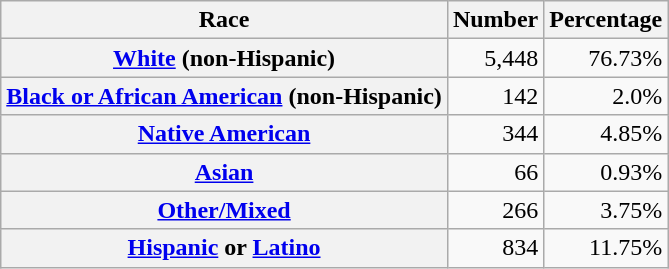<table class="wikitable" style="text-align:right">
<tr>
<th scope="col">Race</th>
<th scope="col">Number</th>
<th scope="col">Percentage</th>
</tr>
<tr>
<th scope="row"><a href='#'>White</a> (non-Hispanic)</th>
<td>5,448</td>
<td>76.73%</td>
</tr>
<tr>
<th scope="row"><a href='#'>Black or African American</a> (non-Hispanic)</th>
<td>142</td>
<td>2.0%</td>
</tr>
<tr>
<th scope="row"><a href='#'>Native American</a></th>
<td>344</td>
<td>4.85%</td>
</tr>
<tr>
<th scope="row"><a href='#'>Asian</a></th>
<td>66</td>
<td>0.93%</td>
</tr>
<tr>
<th scope="row"><a href='#'>Other/Mixed</a></th>
<td>266</td>
<td>3.75%</td>
</tr>
<tr>
<th scope="row"><a href='#'>Hispanic</a> or <a href='#'>Latino</a></th>
<td>834</td>
<td>11.75%</td>
</tr>
</table>
